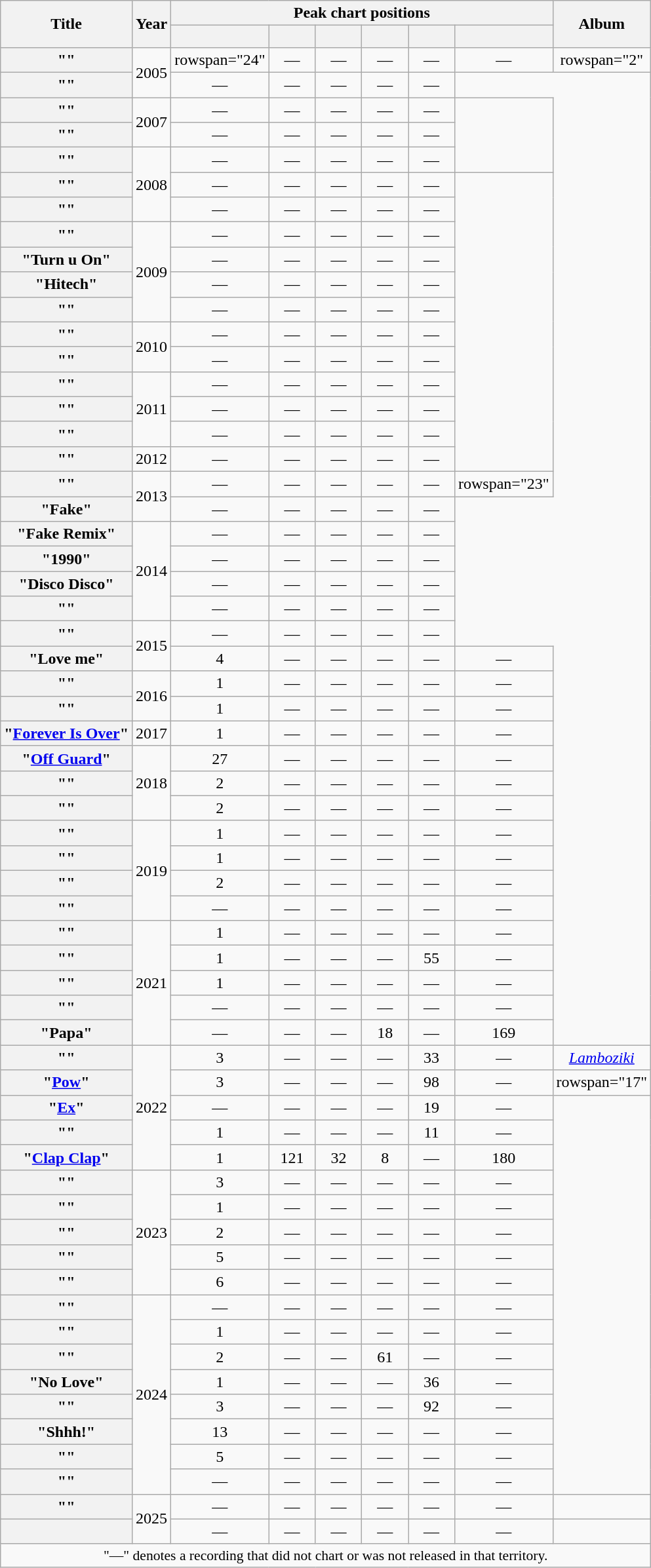<table class="wikitable plainrowheaders" style="text-align:center;">
<tr>
<th scope="col" rowspan="2">Title</th>
<th scope="col" rowspan="2">Year</th>
<th scope="col" colspan="6">Peak chart positions</th>
<th scope="col" rowspan="2">Album</th>
</tr>
<tr>
<th style="width:3em; font-size:85%;"><a href='#'></a><br></th>
<th style="width:3em;font-size:85%;"><a href='#'></a><br></th>
<th style="width:3em; font-size:85%;"><a href='#'></a><br></th>
<th style="width:3em; font-size:85%;"><a href='#'></a><br></th>
<th style="width:3em; font-size:85%;"><a href='#'></a><br></th>
<th style="width:3em; font-size:85%;"><a href='#'></a><br></th>
</tr>
<tr>
<th scope="row">""</th>
<td rowspan="2">2005</td>
<td>rowspan="24" </td>
<td>—</td>
<td>—</td>
<td>—</td>
<td>—</td>
<td>—</td>
<td>rowspan="2" </td>
</tr>
<tr>
<th scope="row">""</th>
<td>—</td>
<td>—</td>
<td>—</td>
<td>—</td>
<td>—</td>
</tr>
<tr>
<th scope="row">""</th>
<td rowspan="2">2007</td>
<td>—</td>
<td>—</td>
<td>—</td>
<td>—</td>
<td>—</td>
<td rowspan="3"></td>
</tr>
<tr>
<th scope="row">""</th>
<td>—</td>
<td>—</td>
<td>—</td>
<td>—</td>
<td>—</td>
</tr>
<tr>
<th scope="row">""</th>
<td rowspan="3">2008</td>
<td>—</td>
<td>—</td>
<td>—</td>
<td>—</td>
<td>—</td>
</tr>
<tr>
<th scope="row">""</th>
<td>—</td>
<td>—</td>
<td>—</td>
<td>—</td>
<td>—</td>
<td rowspan="12"></td>
</tr>
<tr>
<th scope="row">""</th>
<td>—</td>
<td>—</td>
<td>—</td>
<td>—</td>
<td>—</td>
</tr>
<tr>
<th scope="row">""</th>
<td rowspan="4">2009</td>
<td>—</td>
<td>—</td>
<td>—</td>
<td>—</td>
<td>—</td>
</tr>
<tr>
<th scope="row">"Turn u On"</th>
<td>—</td>
<td>—</td>
<td>—</td>
<td>—</td>
<td>—</td>
</tr>
<tr>
<th scope="row">"Hitech"</th>
<td>—</td>
<td>—</td>
<td>—</td>
<td>—</td>
<td>—</td>
</tr>
<tr>
<th scope="row">""</th>
<td>—</td>
<td>—</td>
<td>—</td>
<td>—</td>
<td>—</td>
</tr>
<tr>
<th scope="row">""</th>
<td rowspan="2">2010</td>
<td>—</td>
<td>—</td>
<td>—</td>
<td>—</td>
<td>—</td>
</tr>
<tr>
<th scope="row">""</th>
<td>—</td>
<td>—</td>
<td>—</td>
<td>—</td>
<td>—</td>
</tr>
<tr>
<th scope="row">""</th>
<td rowspan="3">2011</td>
<td>—</td>
<td>—</td>
<td>—</td>
<td>—</td>
<td>—</td>
</tr>
<tr>
<th scope="row">""</th>
<td>—</td>
<td>—</td>
<td>—</td>
<td>—</td>
<td>—</td>
</tr>
<tr>
<th scope="row">""</th>
<td>—</td>
<td>—</td>
<td>—</td>
<td>—</td>
<td>—</td>
</tr>
<tr>
<th scope="row">""</th>
<td>2012</td>
<td>—</td>
<td>—</td>
<td>—</td>
<td>—</td>
<td>—</td>
</tr>
<tr>
<th scope="row">""<br></th>
<td rowspan="2">2013</td>
<td>—</td>
<td>—</td>
<td>—</td>
<td>—</td>
<td>—</td>
<td>rowspan="23" </td>
</tr>
<tr>
<th scope="row">"Fake"</th>
<td>—</td>
<td>—</td>
<td>—</td>
<td>—</td>
<td>—</td>
</tr>
<tr>
<th scope="row">"Fake Remix"<br></th>
<td rowspan="4">2014</td>
<td>—</td>
<td>—</td>
<td>—</td>
<td>—</td>
<td>—</td>
</tr>
<tr>
<th scope="row">"1990"<br></th>
<td>—</td>
<td>—</td>
<td>—</td>
<td>—</td>
<td>—</td>
</tr>
<tr>
<th scope="row">"Disco Disco"<br></th>
<td>—</td>
<td>—</td>
<td>—</td>
<td>—</td>
<td>—</td>
</tr>
<tr>
<th scope="row">""</th>
<td>—</td>
<td>—</td>
<td>—</td>
<td>—</td>
<td>—</td>
</tr>
<tr>
<th scope="row">""<br></th>
<td rowspan="2">2015</td>
<td>—</td>
<td>—</td>
<td>—</td>
<td>—</td>
<td>—</td>
</tr>
<tr>
<th scope="row">"Love me"<br></th>
<td>4</td>
<td>—</td>
<td>—</td>
<td>—</td>
<td>—</td>
<td>—</td>
</tr>
<tr>
<th scope="row">""</th>
<td rowspan="2">2016</td>
<td>1</td>
<td>—</td>
<td>—</td>
<td>—</td>
<td>—</td>
<td>—</td>
</tr>
<tr>
<th scope="row">""<br></th>
<td>1</td>
<td>—</td>
<td>—</td>
<td>—</td>
<td>—</td>
<td>—</td>
</tr>
<tr>
<th scope="row">"<a href='#'>Forever Is Over</a>"</th>
<td>2017</td>
<td>1</td>
<td>—</td>
<td>—</td>
<td>—</td>
<td>—</td>
<td>—</td>
</tr>
<tr>
<th scope="row">"<a href='#'>Off Guard</a>"<br></th>
<td rowspan="3">2018</td>
<td>27</td>
<td>—</td>
<td>—</td>
<td>—</td>
<td>—</td>
<td>—</td>
</tr>
<tr>
<th scope="row">""</th>
<td>2</td>
<td>—</td>
<td>—</td>
<td>—</td>
<td>—</td>
<td>—</td>
</tr>
<tr>
<th scope="row">""<br></th>
<td>2</td>
<td>—</td>
<td>—</td>
<td>—</td>
<td>—</td>
<td>—</td>
</tr>
<tr>
<th scope="row">""</th>
<td rowspan="4">2019</td>
<td>1</td>
<td>—</td>
<td>—</td>
<td>—</td>
<td>—</td>
<td>—</td>
</tr>
<tr>
<th scope="row">""<br></th>
<td>1</td>
<td>—</td>
<td>—</td>
<td>—</td>
<td>—</td>
<td>—</td>
</tr>
<tr>
<th scope="row">""</th>
<td>2</td>
<td>—</td>
<td>—</td>
<td>—</td>
<td>—</td>
<td>—</td>
</tr>
<tr>
<th scope="row">""</th>
<td>—</td>
<td>—</td>
<td>—</td>
<td>—</td>
<td>—</td>
<td>—</td>
</tr>
<tr>
<th scope="row">""</th>
<td rowspan="5">2021</td>
<td>1</td>
<td>—</td>
<td>—</td>
<td>—</td>
<td>—</td>
<td>—</td>
</tr>
<tr>
<th scope="row">""</th>
<td>1</td>
<td>—</td>
<td>—</td>
<td>—</td>
<td>55</td>
<td>—</td>
</tr>
<tr>
<th scope="row">""<br></th>
<td>1</td>
<td>—</td>
<td>—</td>
<td>—</td>
<td>—</td>
<td>—</td>
</tr>
<tr>
<th scope="row">""<br></th>
<td>—</td>
<td>—</td>
<td>—</td>
<td>—</td>
<td>—</td>
<td>—</td>
</tr>
<tr>
<th scope="row">"Papa"<br></th>
<td>—</td>
<td>—</td>
<td>—</td>
<td>18</td>
<td>—</td>
<td>169</td>
</tr>
<tr>
<th scope="row">""<br></th>
<td rowspan="5">2022</td>
<td>3</td>
<td>—</td>
<td>—</td>
<td>—</td>
<td>33</td>
<td>—</td>
<td><em><a href='#'>Lamboziki</a></em></td>
</tr>
<tr>
<th scope="row">"<a href='#'>Pow</a>"</th>
<td>3</td>
<td>—</td>
<td>—</td>
<td>—</td>
<td>98</td>
<td>—</td>
<td>rowspan="17" </td>
</tr>
<tr>
<th scope="row">"<a href='#'>Ex</a>"<br></th>
<td>—</td>
<td>—</td>
<td>—</td>
<td>—</td>
<td>19</td>
<td>—</td>
</tr>
<tr>
<th scope="row">""<br></th>
<td>1</td>
<td>—</td>
<td>—</td>
<td>—</td>
<td>11</td>
<td>—</td>
</tr>
<tr>
<th scope="row">"<a href='#'>Clap Clap</a>"<br></th>
<td>1</td>
<td>121</td>
<td>32</td>
<td>8</td>
<td>—</td>
<td>180</td>
</tr>
<tr>
<th scope="row">""<br></th>
<td rowspan="5">2023</td>
<td>3</td>
<td>—</td>
<td>—</td>
<td>—</td>
<td>—</td>
<td>—</td>
</tr>
<tr>
<th scope="row">""</th>
<td>1</td>
<td>—</td>
<td>—</td>
<td>—</td>
<td>—</td>
<td>—</td>
</tr>
<tr>
<th scope="row">""</th>
<td>2</td>
<td>—</td>
<td>—</td>
<td>—</td>
<td>—</td>
<td>—</td>
</tr>
<tr>
<th scope="row">""</th>
<td>5</td>
<td>—</td>
<td>—</td>
<td>—</td>
<td>—</td>
<td>—</td>
</tr>
<tr>
<th scope="row">""</th>
<td>6</td>
<td>—</td>
<td>—</td>
<td>—</td>
<td>—</td>
<td>—</td>
</tr>
<tr>
<th scope="row">""</th>
<td rowspan="8">2024</td>
<td>—</td>
<td>—</td>
<td>—</td>
<td>—</td>
<td>—</td>
<td>—</td>
</tr>
<tr>
<th scope="row">""</th>
<td>1</td>
<td>—</td>
<td>—</td>
<td>—</td>
<td>—</td>
<td>—</td>
</tr>
<tr>
<th scope="row">""<br></th>
<td>2</td>
<td>—</td>
<td>—</td>
<td>61</td>
<td>—</td>
<td>—</td>
</tr>
<tr>
<th scope="row">"No Love"<br></th>
<td>1</td>
<td>—</td>
<td>—</td>
<td>—</td>
<td>36</td>
<td>—</td>
</tr>
<tr>
<th scope="row">""<br></th>
<td>3</td>
<td>—</td>
<td>—</td>
<td>—</td>
<td>92</td>
<td>—</td>
</tr>
<tr>
<th scope="row">"Shhh!"<br></th>
<td>13</td>
<td>—</td>
<td>—</td>
<td>—</td>
<td>—</td>
<td>—</td>
</tr>
<tr>
<th scope="row">""</th>
<td>5</td>
<td>—</td>
<td>—</td>
<td>—</td>
<td>—</td>
<td>—</td>
</tr>
<tr>
<th scope="row">""</th>
<td>—</td>
<td>—</td>
<td>—</td>
<td>—</td>
<td>—</td>
<td>—</td>
</tr>
<tr>
<th scope="row">""</th>
<td rowspan="2">2025</td>
<td>—</td>
<td>—</td>
<td>—</td>
<td>—</td>
<td>—</td>
<td>—</td>
<td></td>
</tr>
<tr>
<th scope="row"></th>
<td>—</td>
<td>—</td>
<td>—</td>
<td>—</td>
<td>—</td>
<td>—</td>
<td></td>
</tr>
<tr>
<td colspan="9" style="font-size:90%">"—" denotes a recording that did not chart or was not released in that territory.</td>
</tr>
</table>
